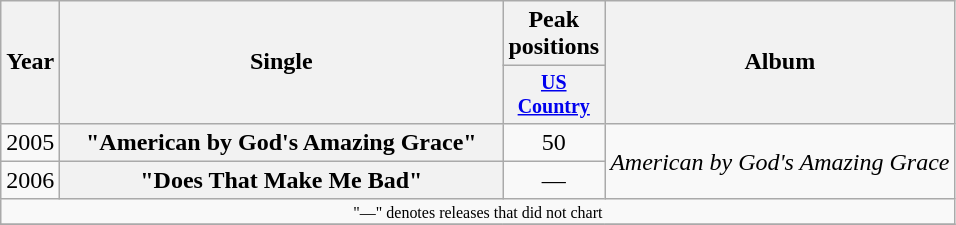<table class="wikitable plainrowheaders" style="text-align:center;">
<tr>
<th rowspan="2">Year</th>
<th rowspan="2" style="width:18em;">Single</th>
<th colspan="1">Peak positions</th>
<th rowspan="2">Album</th>
</tr>
<tr style="font-size:smaller;">
<th width="60"><a href='#'>US Country</a><br></th>
</tr>
<tr>
<td>2005</td>
<th scope="row">"American by God's Amazing Grace"</th>
<td>50</td>
<td align="left" rowspan="2"><em>American by God's Amazing Grace</em></td>
</tr>
<tr>
<td>2006</td>
<th scope="row">"Does That Make Me Bad"</th>
<td>—</td>
</tr>
<tr>
<td colspan="4" style="font-size:8pt">"—" denotes releases that did not chart</td>
</tr>
<tr>
</tr>
</table>
